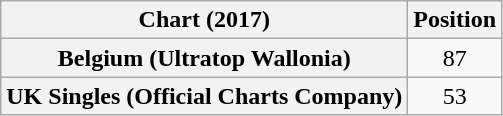<table class="wikitable plainrowheaders" style="text-align:center">
<tr>
<th scope="col">Chart (2017)</th>
<th scope="col">Position</th>
</tr>
<tr>
<th scope="row">Belgium (Ultratop Wallonia)</th>
<td>87</td>
</tr>
<tr>
<th scope="row">UK Singles (Official Charts Company)</th>
<td>53</td>
</tr>
</table>
